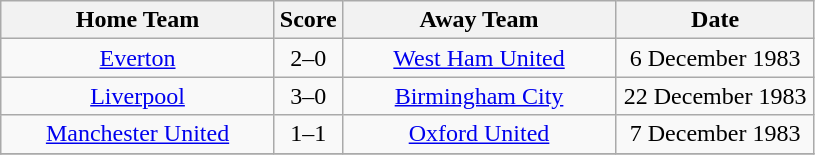<table class="wikitable" style="text-align:center;">
<tr>
<th width=175>Home Team</th>
<th width=20>Score</th>
<th width=175>Away Team</th>
<th width=125>Date</th>
</tr>
<tr>
<td><a href='#'>Everton</a></td>
<td>2–0</td>
<td><a href='#'>West Ham United</a></td>
<td>6 December 1983</td>
</tr>
<tr>
<td><a href='#'>Liverpool</a></td>
<td>3–0</td>
<td><a href='#'>Birmingham City</a></td>
<td>22 December 1983</td>
</tr>
<tr>
<td><a href='#'>Manchester United</a></td>
<td>1–1</td>
<td><a href='#'>Oxford United</a></td>
<td>7 December 1983</td>
</tr>
<tr>
</tr>
</table>
